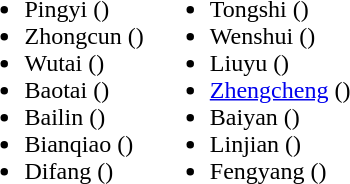<table>
<tr>
<td valign="top"><br><ul><li>Pingyi ()</li><li>Zhongcun ()</li><li>Wutai ()</li><li>Baotai ()</li><li>Bailin ()</li><li>Bianqiao ()</li><li>Difang ()</li></ul></td>
<td valign="top"><br><ul><li>Tongshi ()</li><li>Wenshui ()</li><li>Liuyu ()</li><li><a href='#'>Zhengcheng</a> ()</li><li>Baiyan ()</li><li>Linjian ()</li><li>Fengyang ()</li></ul></td>
</tr>
</table>
